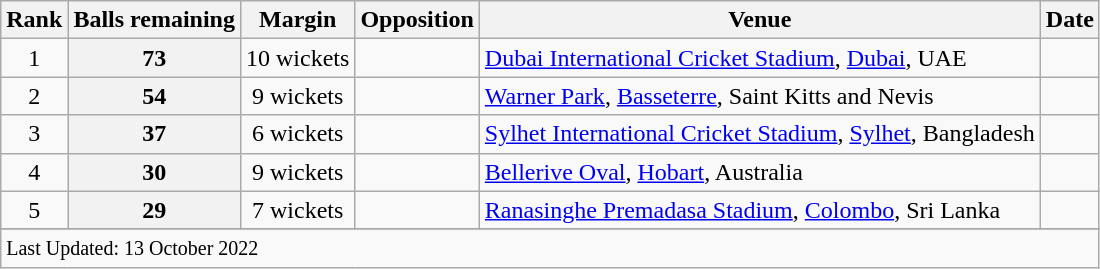<table class="wikitable plainrowheaders sortable">
<tr>
<th scope=col>Rank</th>
<th scope=col>Balls remaining</th>
<th scope=col>Margin</th>
<th scope=col>Opposition</th>
<th scope=col>Venue</th>
<th scope=col>Date</th>
</tr>
<tr>
<td align=center>1</td>
<th scope=row style=text-align:center>73</th>
<td scope=row style=text-align:center;>10 wickets</td>
<td></td>
<td><a href='#'>Dubai International Cricket Stadium</a>, <a href='#'>Dubai</a>, UAE</td>
<td></td>
</tr>
<tr>
<td align=center>2</td>
<th scope=row style=text-align:center>54</th>
<td scope=row style=text-align:center;>9 wickets</td>
<td></td>
<td><a href='#'>Warner Park</a>, <a href='#'>Basseterre</a>, Saint Kitts and Nevis</td>
<td></td>
</tr>
<tr>
<td align=center>3</td>
<th scope=row style=text-align:center>37</th>
<td scope=row style=text-align:center;>6 wickets</td>
<td></td>
<td><a href='#'>Sylhet International Cricket Stadium</a>, <a href='#'>Sylhet</a>, Bangladesh</td>
<td> </td>
</tr>
<tr>
<td align=center>4</td>
<th scope=row style=text-align:center>30</th>
<td scope=row style=text-align:center;>9 wickets</td>
<td></td>
<td><a href='#'>Bellerive Oval</a>, <a href='#'>Hobart</a>, Australia</td>
<td></td>
</tr>
<tr>
<td align=center>5</td>
<th scope=row style=text-align:center>29</th>
<td scope=row style=text-align:center;>7 wickets</td>
<td></td>
<td><a href='#'>Ranasinghe Premadasa Stadium</a>, <a href='#'>Colombo</a>, Sri Lanka</td>
<td> </td>
</tr>
<tr>
</tr>
<tr class=sortbottom>
<td colspan=6><small>Last Updated: 13 October 2022</small></td>
</tr>
</table>
